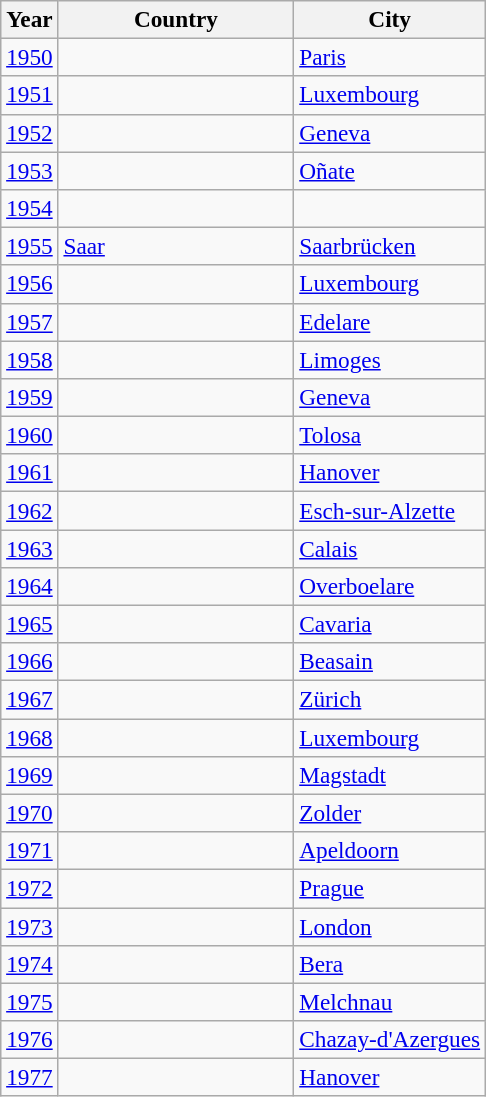<table class="wikitable" style="font-size:97%;">
<tr>
<th>Year</th>
<th width="150">Country</th>
<th>City</th>
</tr>
<tr>
<td><a href='#'>1950</a></td>
<td></td>
<td><a href='#'>Paris</a></td>
</tr>
<tr>
<td><a href='#'>1951</a></td>
<td></td>
<td><a href='#'>Luxembourg</a></td>
</tr>
<tr>
<td><a href='#'>1952</a></td>
<td></td>
<td><a href='#'>Geneva</a></td>
</tr>
<tr>
<td><a href='#'>1953</a></td>
<td></td>
<td><a href='#'>Oñate</a></td>
</tr>
<tr>
<td><a href='#'>1954</a></td>
<td></td>
<td></td>
</tr>
<tr>
<td><a href='#'>1955</a></td>
<td> <a href='#'>Saar</a></td>
<td><a href='#'>Saarbrücken</a></td>
</tr>
<tr>
<td><a href='#'>1956</a></td>
<td></td>
<td><a href='#'>Luxembourg</a></td>
</tr>
<tr>
<td><a href='#'>1957</a></td>
<td></td>
<td><a href='#'>Edelare</a></td>
</tr>
<tr>
<td><a href='#'>1958</a></td>
<td></td>
<td><a href='#'>Limoges</a></td>
</tr>
<tr>
<td><a href='#'>1959</a></td>
<td></td>
<td><a href='#'>Geneva</a></td>
</tr>
<tr>
<td><a href='#'>1960</a></td>
<td></td>
<td><a href='#'>Tolosa</a></td>
</tr>
<tr>
<td><a href='#'>1961</a></td>
<td></td>
<td><a href='#'>Hanover</a></td>
</tr>
<tr>
<td><a href='#'>1962</a></td>
<td></td>
<td><a href='#'>Esch-sur-Alzette</a></td>
</tr>
<tr>
<td><a href='#'>1963</a></td>
<td></td>
<td><a href='#'>Calais</a></td>
</tr>
<tr>
<td><a href='#'>1964</a></td>
<td></td>
<td><a href='#'>Overboelare</a></td>
</tr>
<tr>
<td><a href='#'>1965</a></td>
<td></td>
<td><a href='#'>Cavaria</a></td>
</tr>
<tr>
<td><a href='#'>1966</a></td>
<td></td>
<td><a href='#'>Beasain</a></td>
</tr>
<tr>
<td><a href='#'>1967</a></td>
<td></td>
<td><a href='#'>Zürich</a></td>
</tr>
<tr>
<td><a href='#'>1968</a></td>
<td></td>
<td><a href='#'>Luxembourg</a></td>
</tr>
<tr>
<td><a href='#'>1969</a></td>
<td></td>
<td><a href='#'>Magstadt</a></td>
</tr>
<tr>
<td><a href='#'>1970</a></td>
<td></td>
<td><a href='#'>Zolder</a></td>
</tr>
<tr>
<td><a href='#'>1971</a></td>
<td></td>
<td><a href='#'>Apeldoorn</a></td>
</tr>
<tr>
<td><a href='#'>1972</a></td>
<td></td>
<td><a href='#'>Prague</a></td>
</tr>
<tr>
<td><a href='#'>1973</a></td>
<td></td>
<td><a href='#'>London</a></td>
</tr>
<tr>
<td><a href='#'>1974</a></td>
<td></td>
<td><a href='#'>Bera</a></td>
</tr>
<tr>
<td><a href='#'>1975</a></td>
<td></td>
<td><a href='#'>Melchnau</a></td>
</tr>
<tr>
<td><a href='#'>1976</a></td>
<td></td>
<td><a href='#'>Chazay-d'Azergues</a></td>
</tr>
<tr>
<td><a href='#'>1977</a></td>
<td></td>
<td><a href='#'>Hanover</a></td>
</tr>
</table>
